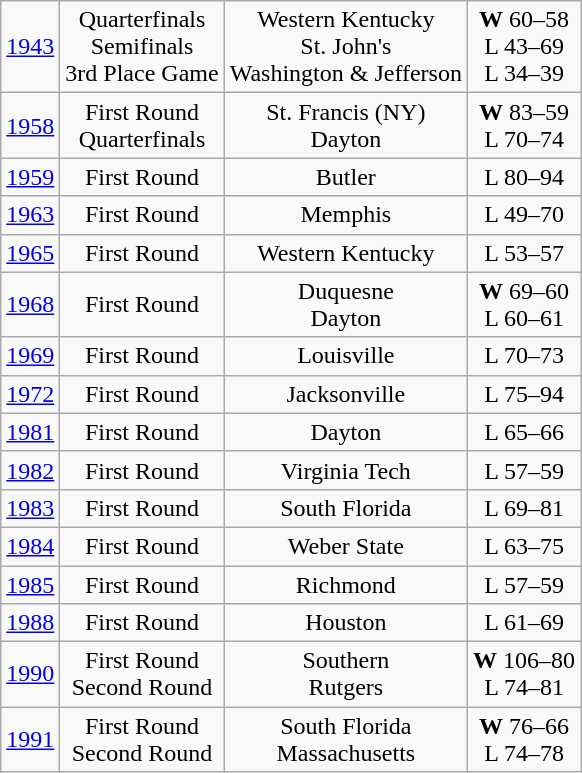<table class="wikitable">
<tr align="center">
<td><a href='#'>1943</a></td>
<td>Quarterfinals<br>Semifinals<br>3rd Place Game</td>
<td>Western Kentucky<br>St. John's<br>Washington & Jefferson</td>
<td><strong>W</strong> 60–58<br>L 43–69<br>L 34–39</td>
</tr>
<tr align="center">
<td><a href='#'>1958</a></td>
<td>First Round<br>Quarterfinals</td>
<td>St. Francis (NY)<br>Dayton</td>
<td><strong>W</strong> 83–59<br>L 70–74</td>
</tr>
<tr align="center">
<td><a href='#'>1959</a></td>
<td>First Round</td>
<td>Butler</td>
<td>L 80–94</td>
</tr>
<tr align="center">
<td><a href='#'>1963</a></td>
<td>First Round</td>
<td>Memphis</td>
<td>L 49–70</td>
</tr>
<tr align="center">
<td><a href='#'>1965</a></td>
<td>First Round</td>
<td>Western Kentucky</td>
<td>L 53–57</td>
</tr>
<tr align="center">
<td><a href='#'>1968</a></td>
<td>First Round</td>
<td>Duquesne<br>Dayton</td>
<td><strong>W</strong> 69–60<br>L 60–61</td>
</tr>
<tr align="center">
<td><a href='#'>1969</a></td>
<td>First Round</td>
<td>Louisville</td>
<td>L 70–73</td>
</tr>
<tr align="center">
<td><a href='#'>1972</a></td>
<td>First Round</td>
<td>Jacksonville</td>
<td>L 75–94</td>
</tr>
<tr align="center">
<td><a href='#'>1981</a></td>
<td>First Round</td>
<td>Dayton</td>
<td>L 65–66</td>
</tr>
<tr align="center">
<td><a href='#'>1982</a></td>
<td>First Round</td>
<td>Virginia Tech</td>
<td>L 57–59</td>
</tr>
<tr align="center">
<td><a href='#'>1983</a></td>
<td>First Round</td>
<td>South Florida</td>
<td>L 69–81</td>
</tr>
<tr align="center">
<td><a href='#'>1984</a></td>
<td>First Round</td>
<td>Weber State</td>
<td>L 63–75</td>
</tr>
<tr align="center">
<td><a href='#'>1985</a></td>
<td>First Round</td>
<td>Richmond</td>
<td>L 57–59</td>
</tr>
<tr align="center">
<td><a href='#'>1988</a></td>
<td>First Round</td>
<td>Houston</td>
<td>L 61–69</td>
</tr>
<tr align="center">
<td><a href='#'>1990</a></td>
<td>First Round<br>Second Round</td>
<td>Southern<br>Rutgers</td>
<td><strong>W</strong> 106–80<br>L 74–81</td>
</tr>
<tr align="center">
<td><a href='#'>1991</a></td>
<td>First Round<br>Second Round</td>
<td>South Florida<br>Massachusetts</td>
<td><strong>W</strong> 76–66<br>L 74–78</td>
</tr>
</table>
